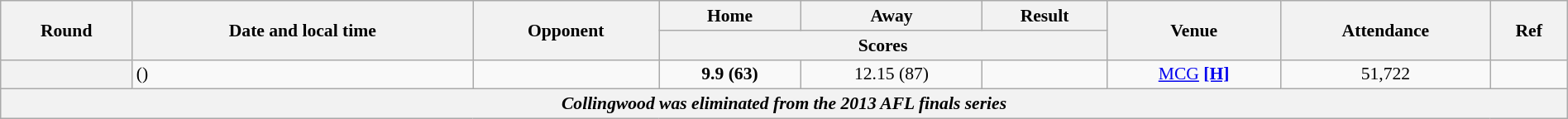<table class="wikitable plainrowheaders" style="font-size:90%; width:100%; text-align:center;">
<tr>
<th scope="col" rowspan="2">Round</th>
<th scope="col" rowspan="2">Date and local time</th>
<th scope="col" rowspan="2">Opponent</th>
<th scope="col">Home</th>
<th scope="col">Away</th>
<th scope="col">Result</th>
<th scope="col" rowspan="2">Venue</th>
<th scope="col" rowspan="2">Attendance</th>
<th scope="col" class="unsortable" rowspan=2>Ref</th>
</tr>
<tr>
<th scope="col" colspan="3">Scores</th>
</tr>
<tr>
<th scope="row"></th>
<td align=left> ()</td>
<td align=left></td>
<td><strong>9.9 (63)</strong></td>
<td>12.15 (87)</td>
<td></td>
<td><a href='#'>MCG</a> <a href='#'><strong>[H]</strong></a></td>
<td>51,722</td>
<td></td>
</tr>
<tr>
<th colspan=9><span><em>Collingwood was eliminated from the 2013 AFL finals series</em></span></th>
</tr>
</table>
